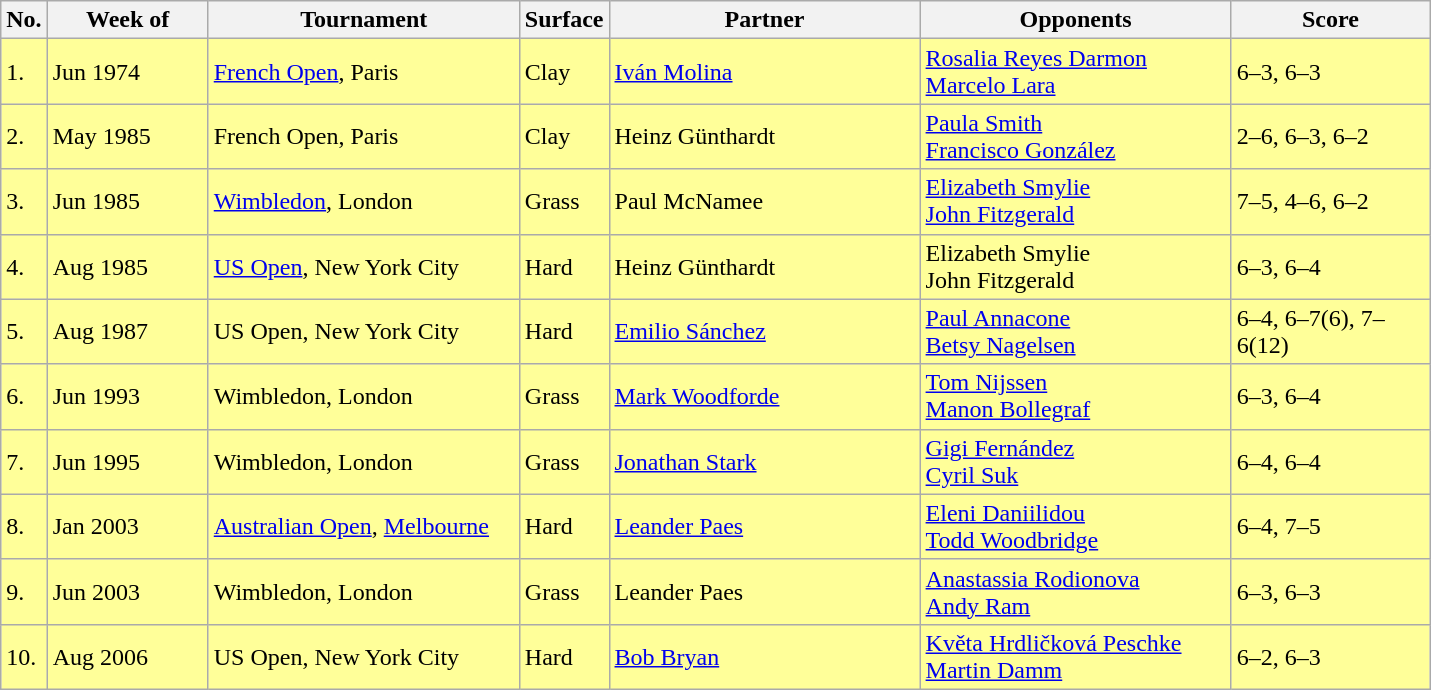<table class="sortable wikitable">
<tr>
<th>No.</th>
<th width=100>Week of</th>
<th width=200>Tournament</th>
<th>Surface</th>
<th width=200>Partner</th>
<th width=200>Opponents</th>
<th width=125>Score</th>
</tr>
<tr bgcolor=FFFF99>
<td>1.</td>
<td>Jun 1974</td>
<td><a href='#'>French Open</a>, Paris</td>
<td>Clay</td>
<td> <a href='#'>Iván Molina</a></td>
<td> <a href='#'>Rosalia Reyes Darmon</a><br> <a href='#'>Marcelo Lara</a></td>
<td>6–3, 6–3</td>
</tr>
<tr bgcolor=FFFF99>
<td>2.</td>
<td>May 1985</td>
<td>French Open, Paris</td>
<td>Clay</td>
<td> Heinz Günthardt</td>
<td> <a href='#'>Paula Smith</a><br> <a href='#'>Francisco González</a></td>
<td>2–6, 6–3, 6–2</td>
</tr>
<tr bgcolor=FFFF99>
<td>3.</td>
<td>Jun 1985</td>
<td><a href='#'>Wimbledon</a>, London</td>
<td>Grass</td>
<td> Paul McNamee</td>
<td> <a href='#'>Elizabeth Smylie</a><br> <a href='#'>John Fitzgerald</a></td>
<td>7–5, 4–6, 6–2</td>
</tr>
<tr bgcolor=FFFF99>
<td>4.</td>
<td>Aug 1985</td>
<td><a href='#'>US Open</a>, New York City</td>
<td>Hard</td>
<td> Heinz Günthardt</td>
<td> Elizabeth Smylie<br> John Fitzgerald</td>
<td>6–3, 6–4</td>
</tr>
<tr bgcolor=FFFF99>
<td>5.</td>
<td>Aug 1987</td>
<td>US Open, New York City</td>
<td>Hard</td>
<td> <a href='#'>Emilio Sánchez</a></td>
<td> <a href='#'>Paul Annacone</a><br> <a href='#'>Betsy Nagelsen</a></td>
<td>6–4, 6–7(6), 7–6(12)</td>
</tr>
<tr bgcolor=FFFF99>
<td>6.</td>
<td>Jun 1993</td>
<td>Wimbledon, London</td>
<td>Grass</td>
<td> <a href='#'>Mark Woodforde</a></td>
<td> <a href='#'>Tom Nijssen</a><br> <a href='#'>Manon Bollegraf</a></td>
<td>6–3, 6–4</td>
</tr>
<tr bgcolor=FFFF99>
<td>7.</td>
<td>Jun 1995</td>
<td>Wimbledon, London</td>
<td>Grass</td>
<td> <a href='#'>Jonathan Stark</a></td>
<td> <a href='#'>Gigi Fernández</a><br> <a href='#'>Cyril Suk</a></td>
<td>6–4, 6–4</td>
</tr>
<tr bgcolor=FFFF99>
<td>8.</td>
<td>Jan 2003</td>
<td><a href='#'>Australian Open</a>, <a href='#'>Melbourne</a></td>
<td>Hard</td>
<td> <a href='#'>Leander Paes</a></td>
<td> <a href='#'>Eleni Daniilidou</a><br> <a href='#'>Todd Woodbridge</a></td>
<td>6–4, 7–5</td>
</tr>
<tr bgcolor=FFFF99>
<td>9.</td>
<td>Jun 2003</td>
<td>Wimbledon, London</td>
<td>Grass</td>
<td> Leander Paes</td>
<td> <a href='#'>Anastassia Rodionova</a><br> <a href='#'>Andy Ram</a></td>
<td>6–3, 6–3</td>
</tr>
<tr bgcolor=FFFF99>
<td>10.</td>
<td>Aug 2006</td>
<td>US Open, New York City</td>
<td>Hard</td>
<td> <a href='#'>Bob Bryan</a></td>
<td> <a href='#'>Květa Hrdličková Peschke</a><br> <a href='#'>Martin Damm</a></td>
<td>6–2, 6–3</td>
</tr>
</table>
